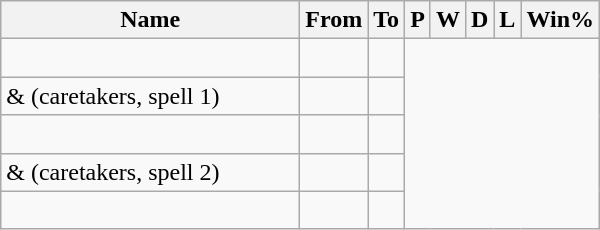<table class="wikitable sortable" style="text-align: center;">
<tr>
<th style="width:12em">Name</th>
<th>From</th>
<th>To</th>
<th>P</th>
<th>W</th>
<th>D</th>
<th>L</th>
<th>Win%</th>
</tr>
<tr>
<td align=left></td>
<td></td>
<td><br></td>
</tr>
<tr>
<td align="left"> &  (caretakers, spell 1)</td>
<td></td>
<td><br></td>
</tr>
<tr>
<td align="left"></td>
<td></td>
<td><br></td>
</tr>
<tr>
<td align="left"> &  (caretakers, spell 2)</td>
<td></td>
<td><br></td>
</tr>
<tr>
<td align="left"></td>
<td></td>
<td><br></td>
</tr>
</table>
